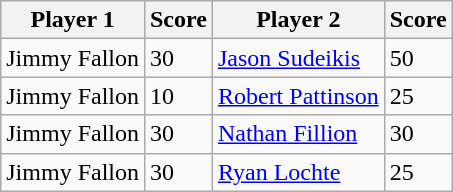<table class="wikitable">
<tr>
<th>Player 1</th>
<th>Score</th>
<th>Player 2</th>
<th>Score</th>
</tr>
<tr>
<td>Jimmy Fallon</td>
<td>30</td>
<td><a href='#'>Jason Sudeikis</a></td>
<td>50</td>
</tr>
<tr>
<td>Jimmy Fallon</td>
<td>10</td>
<td><a href='#'>Robert Pattinson</a></td>
<td>25</td>
</tr>
<tr>
<td>Jimmy Fallon</td>
<td>30</td>
<td><a href='#'>Nathan Fillion</a></td>
<td>30</td>
</tr>
<tr>
<td>Jimmy Fallon</td>
<td>30</td>
<td><a href='#'>Ryan Lochte</a></td>
<td>25</td>
</tr>
</table>
